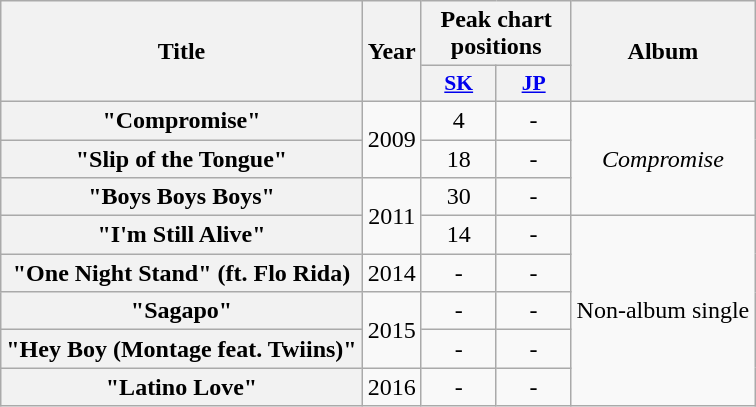<table class="wikitable plainrowheaders" style="text-align:center;">
<tr>
<th scope="col" rowspan="2">Title</th>
<th scope="col" rowspan="2">Year</th>
<th scope="col" colspan="2">Peak chart positions</th>
<th scope="col" rowspan="2">Album</th>
</tr>
<tr>
<th scope="col" style="width:3em;font-size:90%;"><a href='#'>SK</a></th>
<th scope="col" style="width:3em;font-size:90%;"><a href='#'>JP</a></th>
</tr>
<tr>
<th scope="row">"Compromise"</th>
<td rowspan="2">2009</td>
<td>4</td>
<td>-</td>
<td rowspan="3"><em>Compromise</em></td>
</tr>
<tr>
<th scope="row">"Slip of the Tongue"</th>
<td>18</td>
<td>-</td>
</tr>
<tr>
<th scope="row">"Boys Boys Boys"</th>
<td rowspan="2">2011</td>
<td>30</td>
<td>-</td>
</tr>
<tr>
<th scope="row">"I'm Still Alive"</th>
<td>14</td>
<td>-</td>
<td rowspan="5">Non-album single</td>
</tr>
<tr>
<th scope="row">"One Night Stand" (ft. Flo Rida)</th>
<td>2014</td>
<td>-</td>
<td>-</td>
</tr>
<tr>
<th scope="row">"Sagapo"</th>
<td rowspan="2">2015</td>
<td>-</td>
<td>-</td>
</tr>
<tr>
<th scope="row">"Hey Boy (Montage feat. Twiins)"</th>
<td>-</td>
<td>-</td>
</tr>
<tr>
<th scope="row">"Latino Love"</th>
<td>2016</td>
<td>-</td>
<td>-</td>
</tr>
</table>
